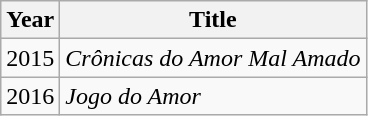<table class="wikitable">
<tr>
<th>Year</th>
<th>Title</th>
</tr>
<tr>
<td>2015</td>
<td><em>Crônicas do Amor Mal Amado</em></td>
</tr>
<tr>
<td>2016</td>
<td><em>Jogo do Amor</em></td>
</tr>
</table>
